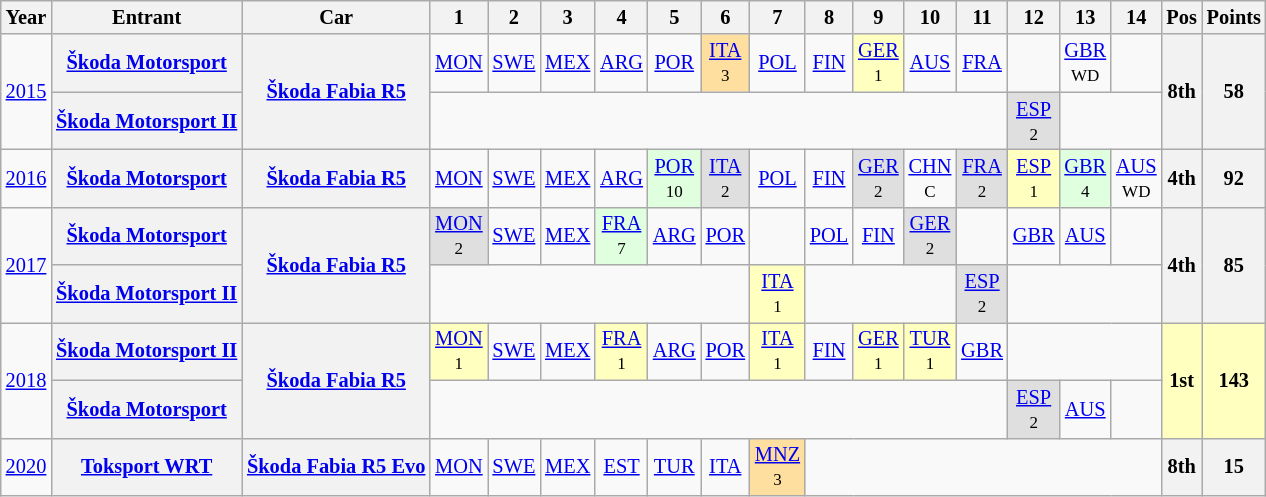<table class="wikitable" border="1" style="text-align:center; font-size:85%;">
<tr>
<th>Year</th>
<th>Entrant</th>
<th>Car</th>
<th>1</th>
<th>2</th>
<th>3</th>
<th>4</th>
<th>5</th>
<th>6</th>
<th>7</th>
<th>8</th>
<th>9</th>
<th>10</th>
<th>11</th>
<th>12</th>
<th>13</th>
<th>14</th>
<th>Pos</th>
<th>Points</th>
</tr>
<tr>
<td rowspan="2"><a href='#'>2015</a></td>
<th nowrap><a href='#'>Škoda Motorsport</a></th>
<th rowspan="2" nowrap><a href='#'>Škoda Fabia R5</a></th>
<td><a href='#'>MON</a></td>
<td><a href='#'>SWE</a></td>
<td><a href='#'>MEX</a></td>
<td><a href='#'>ARG</a></td>
<td><a href='#'>POR</a></td>
<td style="background:#FFDF9F;"><a href='#'>ITA</a><br><small>3</small></td>
<td><a href='#'>POL</a></td>
<td><a href='#'>FIN</a></td>
<td style="background:#FFFFBF;"><a href='#'>GER</a><br><small>1</small></td>
<td><a href='#'>AUS</a></td>
<td><a href='#'>FRA</a></td>
<td></td>
<td><a href='#'>GBR</a><br><small>WD</small></td>
<td></td>
<th rowspan="2">8th</th>
<th rowspan="2">58</th>
</tr>
<tr>
<th nowrap><a href='#'>Škoda Motorsport II</a></th>
<td colspan=11></td>
<td style="background:#DFDFDF;"><a href='#'>ESP</a><br><small>2</small></td>
<td colspan=2></td>
</tr>
<tr>
<td><a href='#'>2016</a></td>
<th nowrap><a href='#'>Škoda Motorsport</a></th>
<th nowrap><a href='#'>Škoda Fabia R5</a></th>
<td><a href='#'>MON</a></td>
<td><a href='#'>SWE</a></td>
<td><a href='#'>MEX</a></td>
<td><a href='#'>ARG</a></td>
<td style="background:#DFFFDF;"><a href='#'>POR</a><br><small>10</small></td>
<td style="background:#DFDFDF;"><a href='#'>ITA</a><br><small>2</small></td>
<td><a href='#'>POL</a></td>
<td><a href='#'>FIN</a></td>
<td style="background:#DFDFDF;"><a href='#'>GER</a><br><small>2</small></td>
<td><a href='#'>CHN</a><br><small>C</small></td>
<td style="background:#DFDFDF;"><a href='#'>FRA</a><br><small>2</small></td>
<td style="background:#FFFFBF;"><a href='#'>ESP</a><br><small>1</small></td>
<td style="background:#DFFFDF;"><a href='#'>GBR</a><br><small>4</small></td>
<td><a href='#'>AUS</a><br><small>WD</small></td>
<th>4th</th>
<th>92</th>
</tr>
<tr>
<td rowspan="2"><a href='#'>2017</a></td>
<th nowrap><a href='#'>Škoda Motorsport</a></th>
<th rowspan="2" nowrap><a href='#'>Škoda Fabia R5</a></th>
<td style="background:#DFDFDF;"><a href='#'>MON</a><br><small>2</small></td>
<td><a href='#'>SWE</a></td>
<td><a href='#'>MEX</a></td>
<td style="background:#DFFFDF;"><a href='#'>FRA</a><br><small>7</small></td>
<td><a href='#'>ARG</a></td>
<td><a href='#'>POR</a></td>
<td></td>
<td><a href='#'>POL</a></td>
<td><a href='#'>FIN</a></td>
<td style="background:#DFDFDF;"><a href='#'>GER</a><br><small>2</small></td>
<td></td>
<td><a href='#'>GBR</a></td>
<td><a href='#'>AUS</a></td>
<td></td>
<th rowspan="2">4th</th>
<th rowspan="2">85</th>
</tr>
<tr>
<th nowrap><a href='#'>Škoda Motorsport II</a></th>
<td colspan=6></td>
<td style="background:#FFFFBF;"><a href='#'>ITA</a><br><small>1</small></td>
<td colspan=3></td>
<td style="background:#DFDFDF;"><a href='#'>ESP</a><br><small>2</small></td>
<td colspan=3></td>
</tr>
<tr>
<td rowspan="2"><a href='#'>2018</a></td>
<th nowrap><a href='#'>Škoda Motorsport II</a></th>
<th rowspan="2" nowrap><a href='#'>Škoda Fabia R5</a></th>
<td style="background:#FFFFBF;"><a href='#'>MON</a><br><small>1</small></td>
<td><a href='#'>SWE</a></td>
<td><a href='#'>MEX</a></td>
<td style="background:#FFFFBF;"><a href='#'>FRA</a><br><small>1</small></td>
<td><a href='#'>ARG</a></td>
<td><a href='#'>POR</a></td>
<td style="background:#FFFFBF;"><a href='#'>ITA</a><br><small>1</small></td>
<td><a href='#'>FIN</a></td>
<td style="background:#FFFFBF;"><a href='#'>GER</a><br><small>1</small></td>
<td style="background:#FFFFBF;"><a href='#'>TUR</a><br><small>1</small></td>
<td><a href='#'>GBR</a></td>
<td colspan=3></td>
<th rowspan="2" style="background:#FFFFBF;">1st</th>
<th rowspan="2" style="background:#FFFFBF;">143</th>
</tr>
<tr>
<th nowrap><a href='#'>Škoda Motorsport</a></th>
<td colspan=11></td>
<td style="background:#DFDFDF;"><a href='#'>ESP</a><br><small>2</small></td>
<td><a href='#'>AUS</a></td>
<td></td>
</tr>
<tr>
<td><a href='#'>2020</a></td>
<th nowrap><a href='#'>Toksport WRT</a></th>
<th nowrap><a href='#'>Škoda Fabia R5 Evo</a></th>
<td><a href='#'>MON</a></td>
<td><a href='#'>SWE</a></td>
<td><a href='#'>MEX</a></td>
<td><a href='#'>EST</a></td>
<td><a href='#'>TUR</a></td>
<td><a href='#'>ITA</a></td>
<td style="background:#FFDF9F;"><a href='#'>MNZ</a><br><small>3</small></td>
<td colspan=7></td>
<th>8th</th>
<th>15</th>
</tr>
</table>
